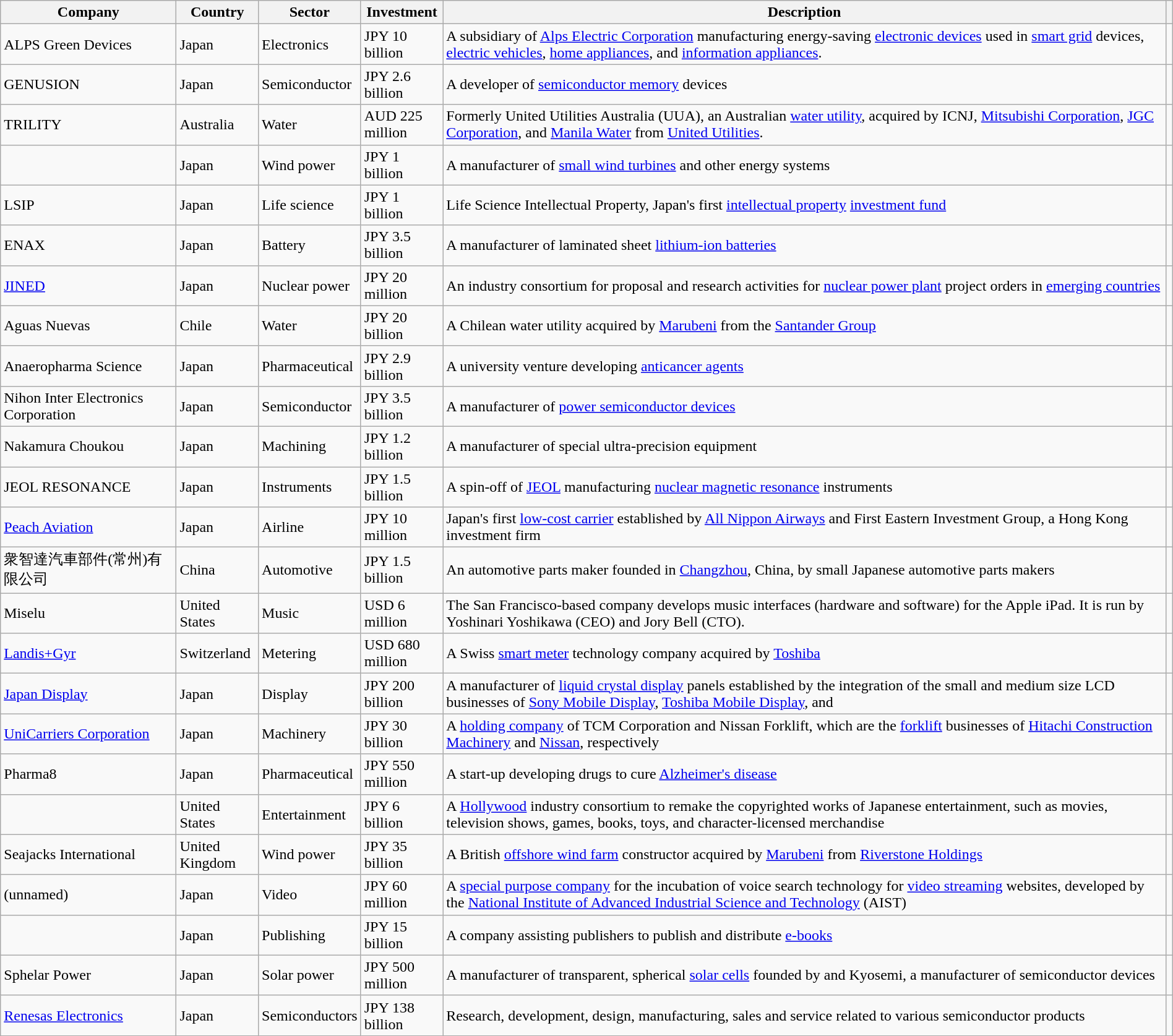<table class="wikitable sortable" style="width:100%">
<tr>
<th style="width:15%">Company</th>
<th style="width:7%">Country</th>
<th style="width:7%">Sector</th>
<th style="width:7%">Investment</th>
<th>Description</th>
<th></th>
</tr>
<tr>
<td>ALPS Green Devices</td>
<td>Japan</td>
<td>Electronics</td>
<td>JPY 10 billion</td>
<td>A subsidiary of <a href='#'>Alps Electric Corporation</a> manufacturing energy-saving <a href='#'>electronic devices</a> used in <a href='#'>smart grid</a> devices, <a href='#'>electric vehicles</a>, <a href='#'>home appliances</a>, and <a href='#'>information appliances</a>.</td>
<td></td>
</tr>
<tr>
<td>GENUSION</td>
<td>Japan</td>
<td>Semiconductor</td>
<td>JPY 2.6 billion</td>
<td>A developer of <a href='#'>semiconductor memory</a> devices</td>
<td></td>
</tr>
<tr>
<td>TRILITY</td>
<td>Australia</td>
<td>Water</td>
<td>AUD 225 million</td>
<td>Formerly United Utilities Australia (UUA), an Australian <a href='#'>water utility</a>, acquired by ICNJ, <a href='#'>Mitsubishi Corporation</a>, <a href='#'>JGC Corporation</a>, and <a href='#'>Manila Water</a> from <a href='#'>United Utilities</a>.</td>
<td></td>
</tr>
<tr>
<td></td>
<td>Japan</td>
<td>Wind power</td>
<td>JPY 1 billion</td>
<td>A manufacturer of <a href='#'>small wind turbines</a> and other energy systems</td>
<td></td>
</tr>
<tr>
<td>LSIP</td>
<td>Japan</td>
<td>Life science</td>
<td>JPY 1 billion</td>
<td>Life Science Intellectual Property, Japan's first <a href='#'>intellectual property</a> <a href='#'>investment fund</a></td>
<td></td>
</tr>
<tr>
<td>ENAX</td>
<td>Japan</td>
<td>Battery</td>
<td>JPY 3.5 billion</td>
<td>A manufacturer of laminated sheet <a href='#'>lithium-ion batteries</a></td>
<td></td>
</tr>
<tr>
<td><a href='#'>JINED</a></td>
<td>Japan</td>
<td>Nuclear power</td>
<td>JPY 20 million</td>
<td>An industry consortium for proposal and research activities for <a href='#'>nuclear power plant</a> project orders in <a href='#'>emerging countries</a></td>
<td></td>
</tr>
<tr>
<td>Aguas Nuevas</td>
<td>Chile</td>
<td>Water</td>
<td>JPY 20 billion</td>
<td>A Chilean water utility acquired by <a href='#'>Marubeni</a> from the <a href='#'>Santander Group</a></td>
<td></td>
</tr>
<tr>
<td>Anaeropharma Science</td>
<td>Japan</td>
<td>Pharmaceutical</td>
<td>JPY 2.9 billion</td>
<td>A university venture developing <a href='#'>anticancer agents</a></td>
<td></td>
</tr>
<tr>
<td>Nihon Inter Electronics Corporation</td>
<td>Japan</td>
<td>Semiconductor</td>
<td>JPY 3.5 billion</td>
<td>A manufacturer of <a href='#'>power semiconductor devices</a></td>
<td></td>
</tr>
<tr>
<td>Nakamura Choukou</td>
<td>Japan</td>
<td>Machining</td>
<td>JPY 1.2 billion</td>
<td>A manufacturer of special ultra-precision equipment</td>
<td></td>
</tr>
<tr>
<td>JEOL RESONANCE</td>
<td>Japan</td>
<td>Instruments</td>
<td>JPY 1.5 billion</td>
<td>A spin-off of <a href='#'>JEOL</a> manufacturing <a href='#'>nuclear magnetic resonance</a> instruments</td>
<td></td>
</tr>
<tr>
<td><a href='#'>Peach Aviation</a></td>
<td>Japan</td>
<td>Airline</td>
<td>JPY 10 million</td>
<td>Japan's first <a href='#'>low-cost carrier</a> established by <a href='#'>All Nippon Airways</a> and First Eastern Investment Group, a Hong Kong investment firm</td>
<td></td>
</tr>
<tr>
<td>衆智達汽車部件(常州)有限公司</td>
<td>China</td>
<td>Automotive</td>
<td>JPY 1.5 billion</td>
<td>An automotive parts maker founded in <a href='#'>Changzhou</a>, China, by small Japanese automotive parts makers</td>
<td></td>
</tr>
<tr>
<td>Miselu</td>
<td>United States</td>
<td>Music</td>
<td>USD 6 million</td>
<td>The San Francisco-based company develops music interfaces (hardware and software) for the Apple iPad. It is run by Yoshinari Yoshikawa (CEO) and Jory Bell (CTO).</td>
<td></td>
</tr>
<tr>
<td><a href='#'>Landis+Gyr</a></td>
<td>Switzerland</td>
<td>Metering</td>
<td>USD 680 million</td>
<td>A Swiss <a href='#'>smart meter</a> technology company acquired by <a href='#'>Toshiba</a></td>
<td></td>
</tr>
<tr>
<td><a href='#'>Japan Display</a></td>
<td>Japan</td>
<td>Display</td>
<td>JPY 200 billion</td>
<td>A manufacturer of <a href='#'>liquid crystal display</a> panels established by the integration of the small and medium size LCD businesses of <a href='#'>Sony Mobile Display</a>, <a href='#'>Toshiba Mobile Display</a>, and </td>
<td></td>
</tr>
<tr>
<td><a href='#'>UniCarriers Corporation</a></td>
<td>Japan</td>
<td>Machinery</td>
<td>JPY 30 billion</td>
<td>A <a href='#'>holding company</a> of TCM Corporation and Nissan Forklift, which are the <a href='#'>forklift</a> businesses of <a href='#'>Hitachi Construction Machinery</a> and <a href='#'>Nissan</a>, respectively</td>
<td></td>
</tr>
<tr>
<td>Pharma8</td>
<td>Japan</td>
<td>Pharmaceutical</td>
<td>JPY 550 million</td>
<td>A start-up developing drugs to cure <a href='#'>Alzheimer's disease</a></td>
<td></td>
</tr>
<tr>
<td></td>
<td>United States</td>
<td>Entertainment</td>
<td>JPY 6 billion</td>
<td>A <a href='#'>Hollywood</a> industry consortium to remake the copyrighted works of Japanese entertainment, such as movies, television shows, games, books, toys, and character-licensed merchandise</td>
<td></td>
</tr>
<tr>
<td>Seajacks International</td>
<td>United Kingdom</td>
<td>Wind power</td>
<td>JPY 35 billion</td>
<td>A British <a href='#'>offshore wind farm</a> constructor acquired by <a href='#'>Marubeni</a> from <a href='#'>Riverstone Holdings</a></td>
<td></td>
</tr>
<tr>
<td>(unnamed)</td>
<td>Japan</td>
<td>Video</td>
<td>JPY 60 million</td>
<td>A <a href='#'>special purpose company</a> for the incubation of voice search technology for <a href='#'>video streaming</a> websites, developed by the <a href='#'>National Institute of Advanced Industrial Science and Technology</a> (AIST)</td>
<td></td>
</tr>
<tr>
<td></td>
<td>Japan</td>
<td>Publishing</td>
<td>JPY 15 billion</td>
<td>A company assisting publishers to publish and distribute <a href='#'>e-books</a></td>
<td></td>
</tr>
<tr>
<td>Sphelar Power</td>
<td>Japan</td>
<td>Solar power</td>
<td>JPY 500 million</td>
<td>A manufacturer of transparent, spherical <a href='#'>solar cells</a> founded by  and Kyosemi, a manufacturer of semiconductor devices</td>
<td></td>
</tr>
<tr>
<td><a href='#'>Renesas Electronics</a></td>
<td>Japan</td>
<td>Semiconductors</td>
<td>JPY 138 billion</td>
<td>Research, development, design, manufacturing, sales and service related to various semiconductor products</td>
<td></td>
</tr>
</table>
